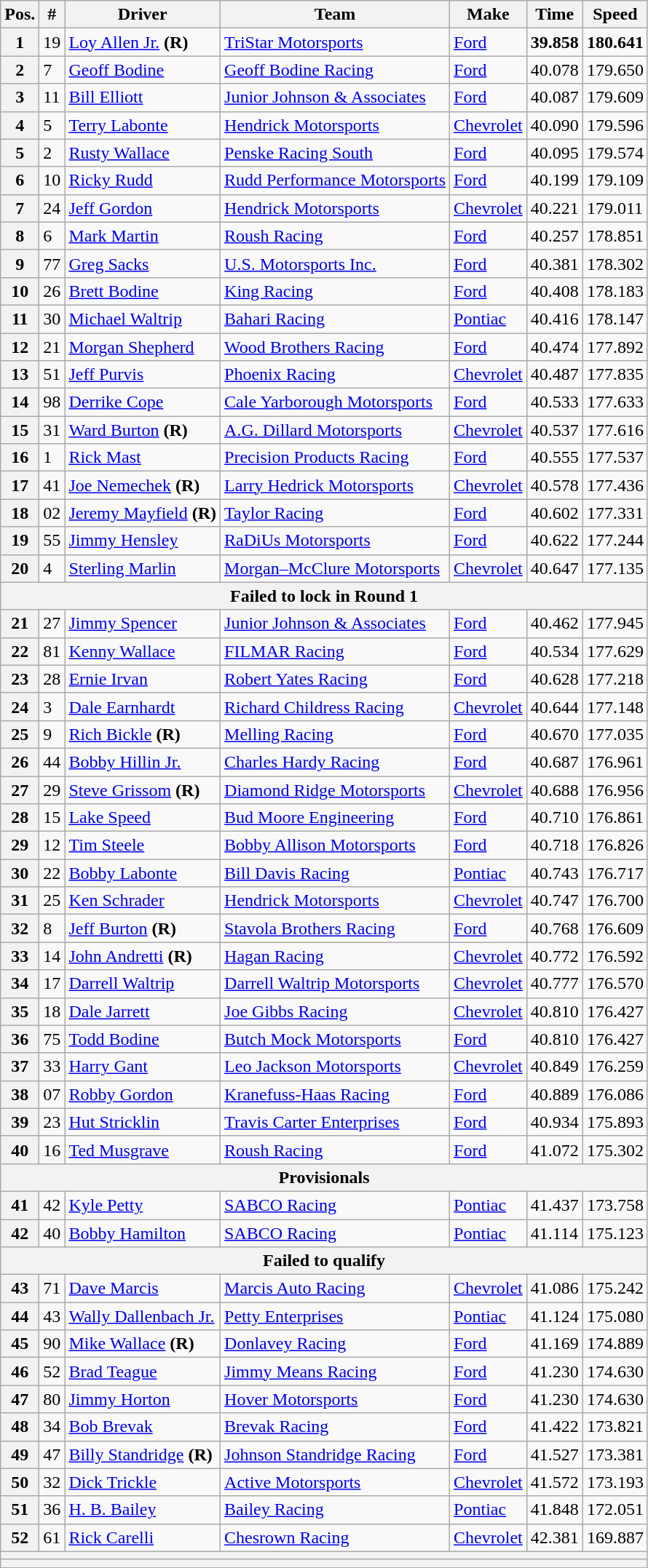<table class="wikitable">
<tr>
<th>Pos.</th>
<th>#</th>
<th>Driver</th>
<th>Team</th>
<th>Make</th>
<th>Time</th>
<th>Speed</th>
</tr>
<tr>
<th>1</th>
<td>19</td>
<td><a href='#'>Loy Allen Jr.</a> <strong>(R)</strong></td>
<td><a href='#'>TriStar Motorsports</a></td>
<td><a href='#'>Ford</a></td>
<td><strong>39.858</strong></td>
<td><strong>180.641</strong></td>
</tr>
<tr>
<th>2</th>
<td>7</td>
<td><a href='#'>Geoff Bodine</a></td>
<td><a href='#'>Geoff Bodine Racing</a></td>
<td><a href='#'>Ford</a></td>
<td>40.078</td>
<td>179.650</td>
</tr>
<tr>
<th>3</th>
<td>11</td>
<td><a href='#'>Bill Elliott</a></td>
<td><a href='#'>Junior Johnson & Associates</a></td>
<td><a href='#'>Ford</a></td>
<td>40.087</td>
<td>179.609</td>
</tr>
<tr>
<th>4</th>
<td>5</td>
<td><a href='#'>Terry Labonte</a></td>
<td><a href='#'>Hendrick Motorsports</a></td>
<td><a href='#'>Chevrolet</a></td>
<td>40.090</td>
<td>179.596</td>
</tr>
<tr>
<th>5</th>
<td>2</td>
<td><a href='#'>Rusty Wallace</a></td>
<td><a href='#'>Penske Racing South</a></td>
<td><a href='#'>Ford</a></td>
<td>40.095</td>
<td>179.574</td>
</tr>
<tr>
<th>6</th>
<td>10</td>
<td><a href='#'>Ricky Rudd</a></td>
<td><a href='#'>Rudd Performance Motorsports</a></td>
<td><a href='#'>Ford</a></td>
<td>40.199</td>
<td>179.109</td>
</tr>
<tr>
<th>7</th>
<td>24</td>
<td><a href='#'>Jeff Gordon</a></td>
<td><a href='#'>Hendrick Motorsports</a></td>
<td><a href='#'>Chevrolet</a></td>
<td>40.221</td>
<td>179.011</td>
</tr>
<tr>
<th>8</th>
<td>6</td>
<td><a href='#'>Mark Martin</a></td>
<td><a href='#'>Roush Racing</a></td>
<td><a href='#'>Ford</a></td>
<td>40.257</td>
<td>178.851</td>
</tr>
<tr>
<th>9</th>
<td>77</td>
<td><a href='#'>Greg Sacks</a></td>
<td><a href='#'>U.S. Motorsports Inc.</a></td>
<td><a href='#'>Ford</a></td>
<td>40.381</td>
<td>178.302</td>
</tr>
<tr>
<th>10</th>
<td>26</td>
<td><a href='#'>Brett Bodine</a></td>
<td><a href='#'>King Racing</a></td>
<td><a href='#'>Ford</a></td>
<td>40.408</td>
<td>178.183</td>
</tr>
<tr>
<th>11</th>
<td>30</td>
<td><a href='#'>Michael Waltrip</a></td>
<td><a href='#'>Bahari Racing</a></td>
<td><a href='#'>Pontiac</a></td>
<td>40.416</td>
<td>178.147</td>
</tr>
<tr>
<th>12</th>
<td>21</td>
<td><a href='#'>Morgan Shepherd</a></td>
<td><a href='#'>Wood Brothers Racing</a></td>
<td><a href='#'>Ford</a></td>
<td>40.474</td>
<td>177.892</td>
</tr>
<tr>
<th>13</th>
<td>51</td>
<td><a href='#'>Jeff Purvis</a></td>
<td><a href='#'>Phoenix Racing</a></td>
<td><a href='#'>Chevrolet</a></td>
<td>40.487</td>
<td>177.835</td>
</tr>
<tr>
<th>14</th>
<td>98</td>
<td><a href='#'>Derrike Cope</a></td>
<td><a href='#'>Cale Yarborough Motorsports</a></td>
<td><a href='#'>Ford</a></td>
<td>40.533</td>
<td>177.633</td>
</tr>
<tr>
<th>15</th>
<td>31</td>
<td><a href='#'>Ward Burton</a> <strong>(R)</strong></td>
<td><a href='#'>A.G. Dillard Motorsports</a></td>
<td><a href='#'>Chevrolet</a></td>
<td>40.537</td>
<td>177.616</td>
</tr>
<tr>
<th>16</th>
<td>1</td>
<td><a href='#'>Rick Mast</a></td>
<td><a href='#'>Precision Products Racing</a></td>
<td><a href='#'>Ford</a></td>
<td>40.555</td>
<td>177.537</td>
</tr>
<tr>
<th>17</th>
<td>41</td>
<td><a href='#'>Joe Nemechek</a> <strong>(R)</strong></td>
<td><a href='#'>Larry Hedrick Motorsports</a></td>
<td><a href='#'>Chevrolet</a></td>
<td>40.578</td>
<td>177.436</td>
</tr>
<tr>
<th>18</th>
<td>02</td>
<td><a href='#'>Jeremy Mayfield</a> <strong>(R)</strong></td>
<td><a href='#'>Taylor Racing</a></td>
<td><a href='#'>Ford</a></td>
<td>40.602</td>
<td>177.331</td>
</tr>
<tr>
<th>19</th>
<td>55</td>
<td><a href='#'>Jimmy Hensley</a></td>
<td><a href='#'>RaDiUs Motorsports</a></td>
<td><a href='#'>Ford</a></td>
<td>40.622</td>
<td>177.244</td>
</tr>
<tr>
<th>20</th>
<td>4</td>
<td><a href='#'>Sterling Marlin</a></td>
<td><a href='#'>Morgan–McClure Motorsports</a></td>
<td><a href='#'>Chevrolet</a></td>
<td>40.647</td>
<td>177.135</td>
</tr>
<tr>
<th colspan="7">Failed to lock in Round 1</th>
</tr>
<tr>
<th>21</th>
<td>27</td>
<td><a href='#'>Jimmy Spencer</a></td>
<td><a href='#'>Junior Johnson & Associates</a></td>
<td><a href='#'>Ford</a></td>
<td>40.462</td>
<td>177.945</td>
</tr>
<tr>
<th>22</th>
<td>81</td>
<td><a href='#'>Kenny Wallace</a></td>
<td><a href='#'>FILMAR Racing</a></td>
<td><a href='#'>Ford</a></td>
<td>40.534</td>
<td>177.629</td>
</tr>
<tr>
<th>23</th>
<td>28</td>
<td><a href='#'>Ernie Irvan</a></td>
<td><a href='#'>Robert Yates Racing</a></td>
<td><a href='#'>Ford</a></td>
<td>40.628</td>
<td>177.218</td>
</tr>
<tr>
<th>24</th>
<td>3</td>
<td><a href='#'>Dale Earnhardt</a></td>
<td><a href='#'>Richard Childress Racing</a></td>
<td><a href='#'>Chevrolet</a></td>
<td>40.644</td>
<td>177.148</td>
</tr>
<tr>
<th>25</th>
<td>9</td>
<td><a href='#'>Rich Bickle</a> <strong>(R)</strong></td>
<td><a href='#'>Melling Racing</a></td>
<td><a href='#'>Ford</a></td>
<td>40.670</td>
<td>177.035</td>
</tr>
<tr>
<th>26</th>
<td>44</td>
<td><a href='#'>Bobby Hillin Jr.</a></td>
<td><a href='#'>Charles Hardy Racing</a></td>
<td><a href='#'>Ford</a></td>
<td>40.687</td>
<td>176.961</td>
</tr>
<tr>
<th>27</th>
<td>29</td>
<td><a href='#'>Steve Grissom</a> <strong>(R)</strong></td>
<td><a href='#'>Diamond Ridge Motorsports</a></td>
<td><a href='#'>Chevrolet</a></td>
<td>40.688</td>
<td>176.956</td>
</tr>
<tr>
<th>28</th>
<td>15</td>
<td><a href='#'>Lake Speed</a></td>
<td><a href='#'>Bud Moore Engineering</a></td>
<td><a href='#'>Ford</a></td>
<td>40.710</td>
<td>176.861</td>
</tr>
<tr>
<th>29</th>
<td>12</td>
<td><a href='#'>Tim Steele</a></td>
<td><a href='#'>Bobby Allison Motorsports</a></td>
<td><a href='#'>Ford</a></td>
<td>40.718</td>
<td>176.826</td>
</tr>
<tr>
<th>30</th>
<td>22</td>
<td><a href='#'>Bobby Labonte</a></td>
<td><a href='#'>Bill Davis Racing</a></td>
<td><a href='#'>Pontiac</a></td>
<td>40.743</td>
<td>176.717</td>
</tr>
<tr>
<th>31</th>
<td>25</td>
<td><a href='#'>Ken Schrader</a></td>
<td><a href='#'>Hendrick Motorsports</a></td>
<td><a href='#'>Chevrolet</a></td>
<td>40.747</td>
<td>176.700</td>
</tr>
<tr>
<th>32</th>
<td>8</td>
<td><a href='#'>Jeff Burton</a> <strong>(R)</strong></td>
<td><a href='#'>Stavola Brothers Racing</a></td>
<td><a href='#'>Ford</a></td>
<td>40.768</td>
<td>176.609</td>
</tr>
<tr>
<th>33</th>
<td>14</td>
<td><a href='#'>John Andretti</a> <strong>(R)</strong></td>
<td><a href='#'>Hagan Racing</a></td>
<td><a href='#'>Chevrolet</a></td>
<td>40.772</td>
<td>176.592</td>
</tr>
<tr>
<th>34</th>
<td>17</td>
<td><a href='#'>Darrell Waltrip</a></td>
<td><a href='#'>Darrell Waltrip Motorsports</a></td>
<td><a href='#'>Chevrolet</a></td>
<td>40.777</td>
<td>176.570</td>
</tr>
<tr>
<th>35</th>
<td>18</td>
<td><a href='#'>Dale Jarrett</a></td>
<td><a href='#'>Joe Gibbs Racing</a></td>
<td><a href='#'>Chevrolet</a></td>
<td>40.810</td>
<td>176.427</td>
</tr>
<tr>
<th>36</th>
<td>75</td>
<td><a href='#'>Todd Bodine</a></td>
<td><a href='#'>Butch Mock Motorsports</a></td>
<td><a href='#'>Ford</a></td>
<td>40.810</td>
<td>176.427</td>
</tr>
<tr>
<th>37</th>
<td>33</td>
<td><a href='#'>Harry Gant</a></td>
<td><a href='#'>Leo Jackson Motorsports</a></td>
<td><a href='#'>Chevrolet</a></td>
<td>40.849</td>
<td>176.259</td>
</tr>
<tr>
<th>38</th>
<td>07</td>
<td><a href='#'>Robby Gordon</a></td>
<td><a href='#'>Kranefuss-Haas Racing</a></td>
<td><a href='#'>Ford</a></td>
<td>40.889</td>
<td>176.086</td>
</tr>
<tr>
<th>39</th>
<td>23</td>
<td><a href='#'>Hut Stricklin</a></td>
<td><a href='#'>Travis Carter Enterprises</a></td>
<td><a href='#'>Ford</a></td>
<td>40.934</td>
<td>175.893</td>
</tr>
<tr>
<th>40</th>
<td>16</td>
<td><a href='#'>Ted Musgrave</a></td>
<td><a href='#'>Roush Racing</a></td>
<td><a href='#'>Ford</a></td>
<td>41.072</td>
<td>175.302</td>
</tr>
<tr>
<th colspan="7">Provisionals</th>
</tr>
<tr>
<th>41</th>
<td>42</td>
<td><a href='#'>Kyle Petty</a></td>
<td><a href='#'>SABCO Racing</a></td>
<td><a href='#'>Pontiac</a></td>
<td>41.437</td>
<td>173.758</td>
</tr>
<tr>
<th>42</th>
<td>40</td>
<td><a href='#'>Bobby Hamilton</a></td>
<td><a href='#'>SABCO Racing</a></td>
<td><a href='#'>Pontiac</a></td>
<td>41.114</td>
<td>175.123</td>
</tr>
<tr>
<th colspan="7">Failed to qualify</th>
</tr>
<tr>
<th>43</th>
<td>71</td>
<td><a href='#'>Dave Marcis</a></td>
<td><a href='#'>Marcis Auto Racing</a></td>
<td><a href='#'>Chevrolet</a></td>
<td>41.086</td>
<td>175.242</td>
</tr>
<tr>
<th>44</th>
<td>43</td>
<td><a href='#'>Wally Dallenbach Jr.</a></td>
<td><a href='#'>Petty Enterprises</a></td>
<td><a href='#'>Pontiac</a></td>
<td>41.124</td>
<td>175.080</td>
</tr>
<tr>
<th>45</th>
<td>90</td>
<td><a href='#'>Mike Wallace</a> <strong>(R)</strong></td>
<td><a href='#'>Donlavey Racing</a></td>
<td><a href='#'>Ford</a></td>
<td>41.169</td>
<td>174.889</td>
</tr>
<tr>
<th>46</th>
<td>52</td>
<td><a href='#'>Brad Teague</a></td>
<td><a href='#'>Jimmy Means Racing</a></td>
<td><a href='#'>Ford</a></td>
<td>41.230</td>
<td>174.630</td>
</tr>
<tr>
<th>47</th>
<td>80</td>
<td><a href='#'>Jimmy Horton</a></td>
<td><a href='#'>Hover Motorsports</a></td>
<td><a href='#'>Ford</a></td>
<td>41.230</td>
<td>174.630</td>
</tr>
<tr>
<th>48</th>
<td>34</td>
<td><a href='#'>Bob Brevak</a></td>
<td><a href='#'>Brevak Racing</a></td>
<td><a href='#'>Ford</a></td>
<td>41.422</td>
<td>173.821</td>
</tr>
<tr>
<th>49</th>
<td>47</td>
<td><a href='#'>Billy Standridge</a> <strong>(R)</strong></td>
<td><a href='#'>Johnson Standridge Racing</a></td>
<td><a href='#'>Ford</a></td>
<td>41.527</td>
<td>173.381</td>
</tr>
<tr>
<th>50</th>
<td>32</td>
<td><a href='#'>Dick Trickle</a></td>
<td><a href='#'>Active Motorsports</a></td>
<td><a href='#'>Chevrolet</a></td>
<td>41.572</td>
<td>173.193</td>
</tr>
<tr>
<th>51</th>
<td>36</td>
<td><a href='#'>H. B. Bailey</a></td>
<td><a href='#'>Bailey Racing</a></td>
<td><a href='#'>Pontiac</a></td>
<td>41.848</td>
<td>172.051</td>
</tr>
<tr>
<th>52</th>
<td>61</td>
<td><a href='#'>Rick Carelli</a></td>
<td><a href='#'>Chesrown Racing</a></td>
<td><a href='#'>Chevrolet</a></td>
<td>42.381</td>
<td>169.887</td>
</tr>
<tr>
<th colspan="7"></th>
</tr>
<tr>
<th colspan="7"></th>
</tr>
</table>
